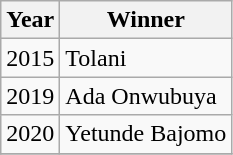<table class="wikitable">
<tr>
<th>Year</th>
<th>Winner</th>
</tr>
<tr>
<td>2015</td>
<td>Tolani</td>
</tr>
<tr>
<td>2019</td>
<td>Ada Onwubuya</td>
</tr>
<tr>
<td>2020</td>
<td>Yetunde Bajomo</td>
</tr>
<tr>
</tr>
</table>
